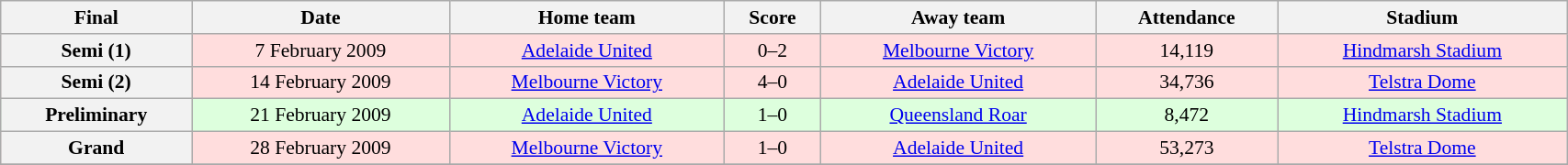<table class="wikitable" style="font-size:90%;width:90%; text-align:center;">
<tr>
<th>Final</th>
<th>Date</th>
<th>Home team</th>
<th>Score</th>
<th>Away team</th>
<th>Attendance</th>
<th>Stadium</th>
</tr>
<tr bgcolor="#ffdddd">
<th>Semi (1)</th>
<td>7 February 2009</td>
<td><a href='#'>Adelaide United</a></td>
<td>0–2</td>
<td><a href='#'>Melbourne Victory</a></td>
<td>14,119</td>
<td><a href='#'>Hindmarsh Stadium</a></td>
</tr>
<tr bgcolor="#ffdddd">
<th>Semi (2)</th>
<td>14 February 2009</td>
<td><a href='#'>Melbourne Victory</a></td>
<td>4–0</td>
<td><a href='#'>Adelaide United</a></td>
<td>34,736</td>
<td><a href='#'>Telstra Dome</a></td>
</tr>
<tr bgcolor="#ddffdd">
<th>Preliminary</th>
<td>21 February 2009</td>
<td><a href='#'>Adelaide United</a></td>
<td>1–0</td>
<td><a href='#'>Queensland Roar</a></td>
<td>8,472</td>
<td><a href='#'>Hindmarsh Stadium</a></td>
</tr>
<tr bgcolor="#ffdddd">
<th>Grand</th>
<td>28 February 2009</td>
<td><a href='#'>Melbourne Victory</a></td>
<td>1–0</td>
<td><a href='#'>Adelaide United</a></td>
<td>53,273</td>
<td><a href='#'>Telstra Dome</a></td>
</tr>
<tr>
</tr>
</table>
